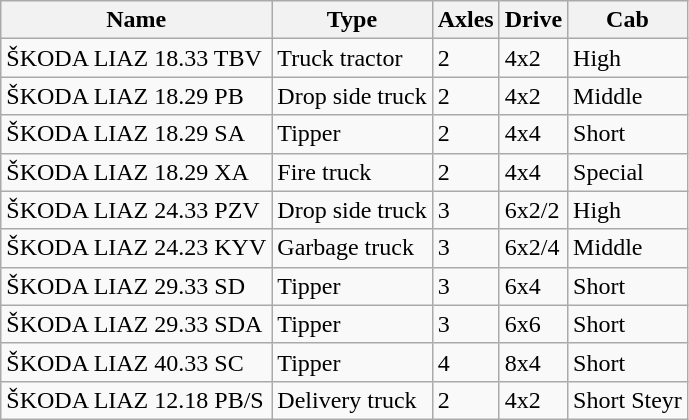<table class="wikitable">
<tr>
<th>Name</th>
<th>Type</th>
<th>Axles</th>
<th>Drive</th>
<th>Cab</th>
</tr>
<tr>
<td>ŠKODA LIAZ 18.33 TBV</td>
<td>Truck tractor</td>
<td>2</td>
<td>4x2</td>
<td>High</td>
</tr>
<tr>
<td>ŠKODA LIAZ 18.29 PB</td>
<td>Drop side truck</td>
<td>2</td>
<td>4x2</td>
<td>Middle</td>
</tr>
<tr>
<td>ŠKODA LIAZ 18.29 SA</td>
<td>Tipper</td>
<td>2</td>
<td>4x4</td>
<td>Short</td>
</tr>
<tr>
<td>ŠKODA LIAZ 18.29 XA</td>
<td>Fire truck</td>
<td>2</td>
<td>4x4</td>
<td>Special</td>
</tr>
<tr>
<td>ŠKODA LIAZ 24.33 PZV</td>
<td>Drop side truck</td>
<td>3</td>
<td>6x2/2</td>
<td>High</td>
</tr>
<tr>
<td>ŠKODA LIAZ 24.23 KYV</td>
<td>Garbage truck</td>
<td>3</td>
<td>6x2/4</td>
<td>Middle</td>
</tr>
<tr>
<td>ŠKODA LIAZ 29.33 SD</td>
<td>Tipper</td>
<td>3</td>
<td>6x4</td>
<td>Short</td>
</tr>
<tr>
<td>ŠKODA LIAZ 29.33 SDA</td>
<td>Tipper</td>
<td>3</td>
<td>6x6</td>
<td>Short</td>
</tr>
<tr>
<td>ŠKODA LIAZ 40.33 SC</td>
<td>Tipper</td>
<td>4</td>
<td>8x4</td>
<td>Short</td>
</tr>
<tr>
<td>ŠKODA LIAZ 12.18 PB/S</td>
<td>Delivery truck</td>
<td>2</td>
<td>4x2</td>
<td>Short Steyr</td>
</tr>
</table>
